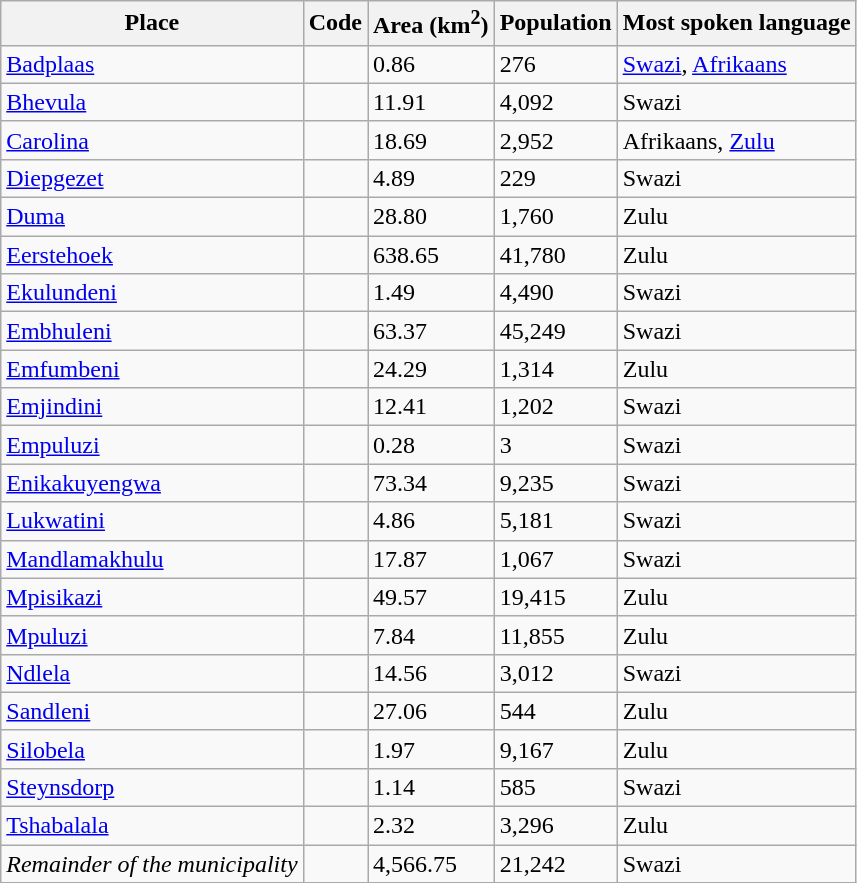<table class="wikitable sortable">
<tr>
<th>Place</th>
<th>Code</th>
<th>Area (km<sup>2</sup>)</th>
<th>Population</th>
<th>Most spoken language</th>
</tr>
<tr>
<td><a href='#'>Badplaas</a></td>
<td></td>
<td>0.86</td>
<td>276</td>
<td><a href='#'>Swazi</a>, <a href='#'>Afrikaans</a></td>
</tr>
<tr>
<td><a href='#'>Bhevula</a></td>
<td></td>
<td>11.91</td>
<td>4,092</td>
<td>Swazi</td>
</tr>
<tr>
<td><a href='#'>Carolina</a></td>
<td></td>
<td>18.69</td>
<td>2,952</td>
<td>Afrikaans, <a href='#'>Zulu</a></td>
</tr>
<tr>
<td><a href='#'>Diepgezet</a></td>
<td></td>
<td>4.89</td>
<td>229</td>
<td>Swazi</td>
</tr>
<tr>
<td><a href='#'>Duma</a></td>
<td></td>
<td>28.80</td>
<td>1,760</td>
<td>Zulu</td>
</tr>
<tr>
<td><a href='#'>Eerstehoek</a></td>
<td></td>
<td>638.65</td>
<td>41,780</td>
<td>Zulu</td>
</tr>
<tr>
<td><a href='#'>Ekulundeni</a></td>
<td></td>
<td>1.49</td>
<td>4,490</td>
<td>Swazi</td>
</tr>
<tr>
<td><a href='#'>Embhuleni</a></td>
<td></td>
<td>63.37</td>
<td>45,249</td>
<td>Swazi</td>
</tr>
<tr>
<td><a href='#'>Emfumbeni</a></td>
<td></td>
<td>24.29</td>
<td>1,314</td>
<td>Zulu</td>
</tr>
<tr>
<td><a href='#'>Emjindini</a></td>
<td></td>
<td>12.41</td>
<td>1,202</td>
<td>Swazi</td>
</tr>
<tr>
<td><a href='#'>Empuluzi</a></td>
<td></td>
<td>0.28</td>
<td>3</td>
<td>Swazi</td>
</tr>
<tr>
<td><a href='#'>Enikakuyengwa</a></td>
<td></td>
<td>73.34</td>
<td>9,235</td>
<td>Swazi</td>
</tr>
<tr>
<td><a href='#'>Lukwatini</a></td>
<td></td>
<td>4.86</td>
<td>5,181</td>
<td>Swazi</td>
</tr>
<tr>
<td><a href='#'>Mandlamakhulu</a></td>
<td></td>
<td>17.87</td>
<td>1,067</td>
<td>Swazi</td>
</tr>
<tr>
<td><a href='#'>Mpisikazi</a></td>
<td></td>
<td>49.57</td>
<td>19,415</td>
<td>Zulu</td>
</tr>
<tr>
<td><a href='#'>Mpuluzi</a></td>
<td></td>
<td>7.84</td>
<td>11,855</td>
<td>Zulu</td>
</tr>
<tr>
<td><a href='#'>Ndlela</a></td>
<td></td>
<td>14.56</td>
<td>3,012</td>
<td>Swazi</td>
</tr>
<tr>
<td><a href='#'>Sandleni</a></td>
<td></td>
<td>27.06</td>
<td>544</td>
<td>Zulu</td>
</tr>
<tr>
<td><a href='#'>Silobela</a></td>
<td></td>
<td>1.97</td>
<td>9,167</td>
<td>Zulu</td>
</tr>
<tr>
<td><a href='#'>Steynsdorp</a></td>
<td></td>
<td>1.14</td>
<td>585</td>
<td>Swazi</td>
</tr>
<tr>
<td><a href='#'>Tshabalala</a></td>
<td></td>
<td>2.32</td>
<td>3,296</td>
<td>Zulu</td>
</tr>
<tr>
<td><em>Remainder of the municipality</em></td>
<td></td>
<td>4,566.75</td>
<td>21,242</td>
<td>Swazi</td>
</tr>
</table>
